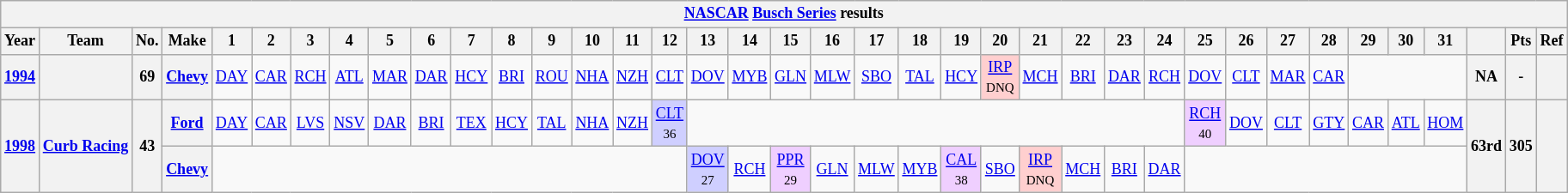<table class="wikitable" style="text-align:center; font-size:75%">
<tr>
<th colspan=42><a href='#'>NASCAR</a> <a href='#'>Busch Series</a> results</th>
</tr>
<tr>
<th>Year</th>
<th>Team</th>
<th>No.</th>
<th>Make</th>
<th>1</th>
<th>2</th>
<th>3</th>
<th>4</th>
<th>5</th>
<th>6</th>
<th>7</th>
<th>8</th>
<th>9</th>
<th>10</th>
<th>11</th>
<th>12</th>
<th>13</th>
<th>14</th>
<th>15</th>
<th>16</th>
<th>17</th>
<th>18</th>
<th>19</th>
<th>20</th>
<th>21</th>
<th>22</th>
<th>23</th>
<th>24</th>
<th>25</th>
<th>26</th>
<th>27</th>
<th>28</th>
<th>29</th>
<th>30</th>
<th>31</th>
<th></th>
<th>Pts</th>
<th>Ref</th>
</tr>
<tr>
<th><a href='#'>1994</a></th>
<th></th>
<th>69</th>
<th><a href='#'>Chevy</a></th>
<td><a href='#'>DAY</a></td>
<td><a href='#'>CAR</a></td>
<td><a href='#'>RCH</a></td>
<td><a href='#'>ATL</a></td>
<td><a href='#'>MAR</a></td>
<td><a href='#'>DAR</a></td>
<td><a href='#'>HCY</a></td>
<td><a href='#'>BRI</a></td>
<td><a href='#'>ROU</a></td>
<td><a href='#'>NHA</a></td>
<td><a href='#'>NZH</a></td>
<td><a href='#'>CLT</a></td>
<td><a href='#'>DOV</a></td>
<td><a href='#'>MYB</a></td>
<td><a href='#'>GLN</a></td>
<td><a href='#'>MLW</a></td>
<td><a href='#'>SBO</a></td>
<td><a href='#'>TAL</a></td>
<td><a href='#'>HCY</a></td>
<td style="background:#FFCFCF;"><a href='#'>IRP</a><br><small>DNQ</small></td>
<td><a href='#'>MCH</a></td>
<td><a href='#'>BRI</a></td>
<td><a href='#'>DAR</a></td>
<td><a href='#'>RCH</a></td>
<td><a href='#'>DOV</a></td>
<td><a href='#'>CLT</a></td>
<td><a href='#'>MAR</a></td>
<td><a href='#'>CAR</a></td>
<td colspan=3></td>
<th>NA</th>
<th>-</th>
<th></th>
</tr>
<tr>
<th rowspan=2><a href='#'>1998</a></th>
<th rowspan=2><a href='#'>Curb Racing</a></th>
<th rowspan=2>43</th>
<th><a href='#'>Ford</a></th>
<td><a href='#'>DAY</a></td>
<td><a href='#'>CAR</a></td>
<td><a href='#'>LVS</a></td>
<td><a href='#'>NSV</a></td>
<td><a href='#'>DAR</a></td>
<td><a href='#'>BRI</a></td>
<td><a href='#'>TEX</a></td>
<td><a href='#'>HCY</a></td>
<td><a href='#'>TAL</a></td>
<td><a href='#'>NHA</a></td>
<td><a href='#'>NZH</a></td>
<td style="background:#CFCFFF;"><a href='#'>CLT</a><br><small>36</small></td>
<td colspan=12></td>
<td style="background:#EFCFFF;"><a href='#'>RCH</a><br><small>40</small></td>
<td><a href='#'>DOV</a></td>
<td><a href='#'>CLT</a></td>
<td><a href='#'>GTY</a></td>
<td><a href='#'>CAR</a></td>
<td><a href='#'>ATL</a></td>
<td><a href='#'>HOM</a></td>
<th rowspan=2>63rd</th>
<th rowspan=2>305</th>
<th rowspan=2></th>
</tr>
<tr>
<th><a href='#'>Chevy</a></th>
<td colspan=12></td>
<td style="background:#CFCFFF;"><a href='#'>DOV</a><br><small>27</small></td>
<td><a href='#'>RCH</a></td>
<td style="background:#EFCFFF;"><a href='#'>PPR</a><br><small>29</small></td>
<td><a href='#'>GLN</a></td>
<td><a href='#'>MLW</a></td>
<td><a href='#'>MYB</a></td>
<td style="background:#EFCFFF;"><a href='#'>CAL</a><br><small>38</small></td>
<td><a href='#'>SBO</a></td>
<td style="background:#FFCFCF;"><a href='#'>IRP</a><br><small>DNQ</small></td>
<td><a href='#'>MCH</a></td>
<td><a href='#'>BRI</a></td>
<td><a href='#'>DAR</a></td>
<td colspan=7></td>
</tr>
</table>
